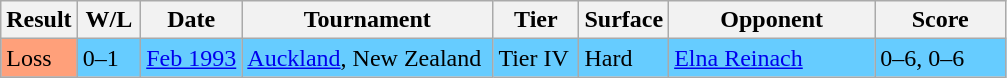<table class="sortable wikitable">
<tr>
<th style="width:40px">Result</th>
<th style="width:35px" class="unsortable">W/L</th>
<th style="width:60px">Date</th>
<th style="width:160px">Tournament</th>
<th style="width:50px">Tier</th>
<th style="width:50px">Surface</th>
<th style="width:130px">Opponent</th>
<th style="width:80px" class="unsortable">Score</th>
</tr>
<tr style="background:#6cf;">
<td style="background:#ffa07a;">Loss</td>
<td>0–1</td>
<td><a href='#'>Feb 1993</a></td>
<td><a href='#'>Auckland</a>, New Zealand</td>
<td>Tier IV</td>
<td>Hard</td>
<td> <a href='#'>Elna Reinach</a></td>
<td>0–6, 0–6</td>
</tr>
</table>
